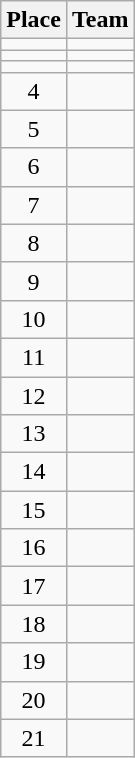<table class="wikitable">
<tr>
<th>Place</th>
<th>Team</th>
</tr>
<tr>
<td align=center></td>
<td></td>
</tr>
<tr>
<td align=center></td>
<td></td>
</tr>
<tr>
<td align=center></td>
<td></td>
</tr>
<tr>
<td align=center>4</td>
<td></td>
</tr>
<tr>
<td align=center>5</td>
<td></td>
</tr>
<tr>
<td align=center>6</td>
<td></td>
</tr>
<tr>
<td align=center>7</td>
<td></td>
</tr>
<tr>
<td align=center>8</td>
<td></td>
</tr>
<tr>
<td align=center>9</td>
<td></td>
</tr>
<tr>
<td align=center>10</td>
<td></td>
</tr>
<tr>
<td align=center>11</td>
<td></td>
</tr>
<tr>
<td align=center>12</td>
<td></td>
</tr>
<tr>
<td align=center>13</td>
<td></td>
</tr>
<tr>
<td align=center>14</td>
<td></td>
</tr>
<tr>
<td align=center>15</td>
<td></td>
</tr>
<tr>
<td align=center>16</td>
<td></td>
</tr>
<tr>
<td align=center>17</td>
<td></td>
</tr>
<tr>
<td align=center>18</td>
<td></td>
</tr>
<tr>
<td align=center>19</td>
<td></td>
</tr>
<tr>
<td align=center>20</td>
<td></td>
</tr>
<tr>
<td align=center>21</td>
<td></td>
</tr>
</table>
